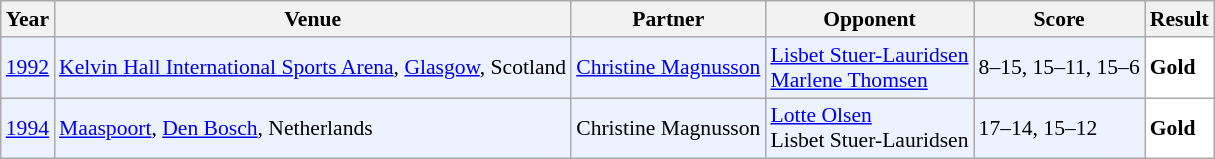<table class="sortable wikitable" style="font-size: 90%;">
<tr>
<th>Year</th>
<th>Venue</th>
<th>Partner</th>
<th>Opponent</th>
<th>Score</th>
<th>Result</th>
</tr>
<tr style="background:#ECF2FF">
<td align="center"><a href='#'>1992</a></td>
<td align="left"><a href='#'>Kelvin Hall International Sports Arena</a>, <a href='#'>Glasgow</a>, Scotland</td>
<td align="left"> <a href='#'>Christine Magnusson</a></td>
<td align="left"> <a href='#'>Lisbet Stuer-Lauridsen</a><br> <a href='#'>Marlene Thomsen</a></td>
<td align="left">8–15, 15–11, 15–6</td>
<td style="text-align:left; background:white"> <strong>Gold</strong></td>
</tr>
<tr style="background:#ECF2FF">
<td align="center"><a href='#'>1994</a></td>
<td align="left"><a href='#'>Maaspoort</a>, <a href='#'>Den Bosch</a>, Netherlands</td>
<td align="left"> Christine Magnusson</td>
<td align="left"> <a href='#'>Lotte Olsen</a><br> Lisbet Stuer-Lauridsen</td>
<td align="left">17–14, 15–12</td>
<td style="text-align:left; background:white"> <strong>Gold</strong></td>
</tr>
</table>
